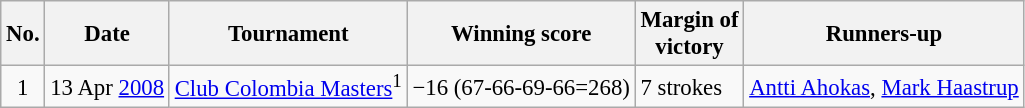<table class="wikitable" style="font-size:95%;">
<tr>
<th>No.</th>
<th>Date</th>
<th>Tournament</th>
<th>Winning score</th>
<th>Margin of<br>victory</th>
<th>Runners-up</th>
</tr>
<tr>
<td align=center>1</td>
<td align=right>13 Apr <a href='#'>2008</a></td>
<td><a href='#'>Club Colombia Masters</a><sup>1</sup></td>
<td>−16 (67-66-69-66=268)</td>
<td>7 strokes</td>
<td> <a href='#'>Antti Ahokas</a>,  <a href='#'>Mark Haastrup</a></td>
</tr>
</table>
